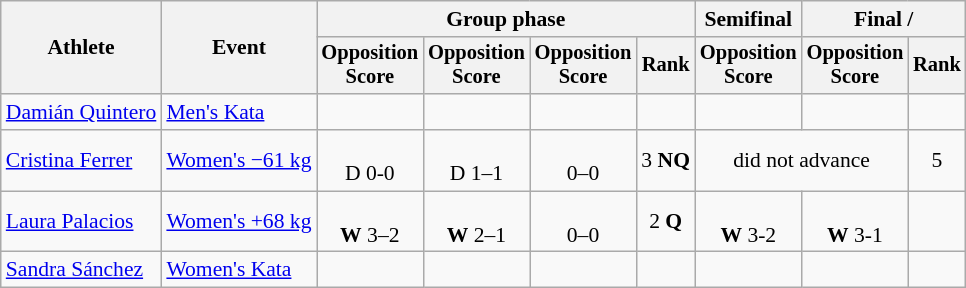<table class="wikitable" style="font-size:90%">
<tr>
<th rowspan="2">Athlete</th>
<th rowspan="2">Event</th>
<th colspan="4">Group phase</th>
<th>Semifinal</th>
<th colspan=2>Final / </th>
</tr>
<tr style="font-size:95%">
<th>Opposition <br> Score</th>
<th>Opposition <br> Score</th>
<th>Opposition <br> Score</th>
<th>Rank</th>
<th>Opposition <br> Score</th>
<th>Opposition <br> Score</th>
<th>Rank</th>
</tr>
<tr align=center>
<td align=left><a href='#'>Damián Quintero</a></td>
<td align=left><a href='#'>Men's Kata</a></td>
<td></td>
<td></td>
<td></td>
<td></td>
<td></td>
<td></td>
<td></td>
</tr>
<tr align=center>
<td align=left><a href='#'>Cristina Ferrer</a></td>
<td align=left><a href='#'>Women's −61 kg</a></td>
<td><br>D 0-0</td>
<td><br>D 1–1</td>
<td><br> 0–0</td>
<td>3 <strong>NQ</strong></td>
<td colspan=2>did not advance</td>
<td>5</td>
</tr>
<tr align=center>
<td align=left><a href='#'>Laura Palacios</a></td>
<td align=left><a href='#'>Women's +68 kg</a></td>
<td><br><strong>W</strong> 3–2</td>
<td><br><strong>W</strong> 2–1</td>
<td><br> 0–0</td>
<td>2 <strong>Q</strong></td>
<td><br><strong>W</strong> 3-2</td>
<td><br><strong>W</strong> 3-1</td>
<td></td>
</tr>
<tr align=center>
<td align=left><a href='#'>Sandra Sánchez</a></td>
<td align=left><a href='#'>Women's Kata</a></td>
<td></td>
<td></td>
<td></td>
<td></td>
<td></td>
<td></td>
<td></td>
</tr>
</table>
